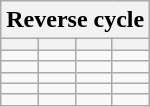<table border="1" class="wikitable" style="text-align:center;">
<tr>
<th colspan="4">Reverse cycle</th>
</tr>
<tr>
<th></th>
<th></th>
<th></th>
<th></th>
</tr>
<tr>
<td></td>
<td></td>
<td></td>
<td></td>
</tr>
<tr>
<td></td>
<td></td>
<td></td>
<td></td>
</tr>
<tr>
<td></td>
<td></td>
<td></td>
<td></td>
</tr>
<tr>
<td></td>
<td></td>
<td></td>
<td></td>
</tr>
<tr>
<td></td>
<td></td>
<td></td>
<td></td>
</tr>
</table>
